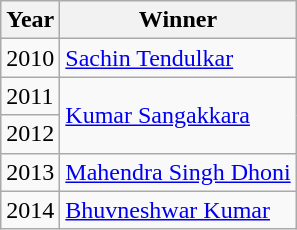<table class="wikitable">
<tr>
<th>Year</th>
<th>Winner</th>
</tr>
<tr>
<td>2010</td>
<td> <a href='#'>Sachin Tendulkar</a></td>
</tr>
<tr>
<td>2011</td>
<td rowspan="2"> <a href='#'>Kumar Sangakkara</a></td>
</tr>
<tr>
<td>2012</td>
</tr>
<tr>
<td>2013</td>
<td> <a href='#'>Mahendra Singh Dhoni</a></td>
</tr>
<tr>
<td>2014</td>
<td> <a href='#'>Bhuvneshwar Kumar</a></td>
</tr>
</table>
